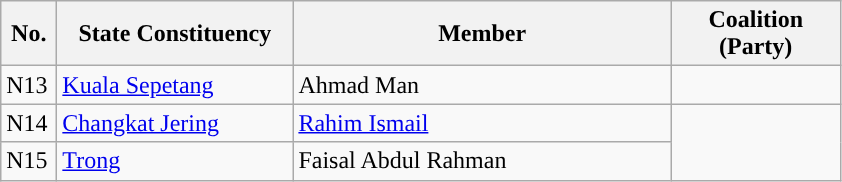<table class="wikitable">
<tr>
<th width="30">No.</th>
<th width="150">State Constituency</th>
<th width="245">Member</th>
<th width="105">Coalition (Party)</th>
</tr>
<tr>
<td>N13</td>
<td><a href='#'>Kuala Sepetang</a></td>
<td>Ahmad Man</td>
<td></td>
</tr>
<tr>
<td>N14</td>
<td><a href='#'>Changkat Jering</a></td>
<td><a href='#'>Rahim Ismail</a></td>
<td rowspan=2></td>
</tr>
<tr>
<td>N15</td>
<td><a href='#'>Trong</a></td>
<td>Faisal Abdul Rahman</td>
</tr>
</table>
